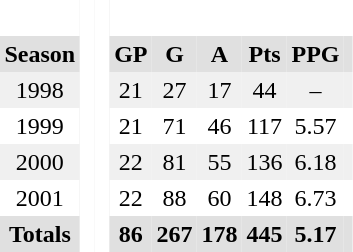<table BORDER="0" CELLPADDING="3" CELLSPACING="0">
<tr ALIGN="center" bgcolor="#e0e0e0">
<th colspan="1" bgcolor="#ffffff"> </th>
<th rowspan="99" bgcolor="#ffffff"> </th>
<th rowspan="99" bgcolor="#ffffff"> </th>
</tr>
<tr ALIGN="center" bgcolor="#e0e0e0">
<th>Season</th>
<th>GP</th>
<th>G</th>
<th>A</th>
<th>Pts</th>
<th>PPG</th>
<th></th>
</tr>
<tr ALIGN="center" bgcolor="#f0f0f0">
<td>1998</td>
<td>21</td>
<td>27</td>
<td>17</td>
<td>44</td>
<td>–</td>
<td></td>
</tr>
<tr ALIGN="center">
<td>1999</td>
<td>21</td>
<td>71</td>
<td>46</td>
<td>117</td>
<td>5.57</td>
<td></td>
</tr>
<tr ALIGN="center" bgcolor="#f0f0f0">
<td>2000</td>
<td>22</td>
<td>81</td>
<td>55</td>
<td>136</td>
<td>6.18</td>
<td></td>
</tr>
<tr ALIGN="center">
<td>2001</td>
<td>22</td>
<td>88</td>
<td>60</td>
<td>148</td>
<td>6.73</td>
<td></td>
</tr>
<tr ALIGN="center"  bgcolor="#e0e0e0">
<th colspan="1.5">Totals</th>
<th>86</th>
<th>267</th>
<th>178</th>
<th>445</th>
<th>5.17</th>
<th></th>
</tr>
</table>
